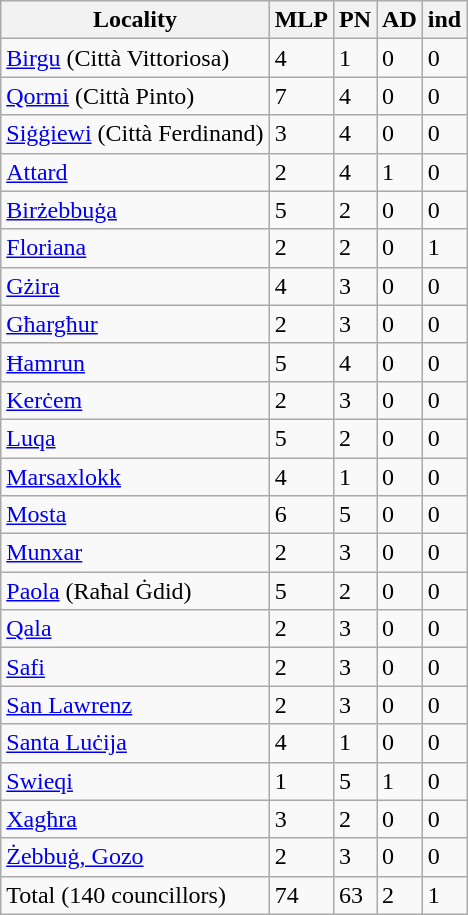<table class="wikitable">
<tr>
<th>Locality</th>
<th>MLP</th>
<th>PN</th>
<th>AD</th>
<th>ind</th>
</tr>
<tr>
<td><a href='#'>Birgu</a> (Città Vittoriosa)</td>
<td>4</td>
<td>1</td>
<td>0</td>
<td>0</td>
</tr>
<tr>
<td><a href='#'>Qormi</a> (Città Pinto)</td>
<td>7</td>
<td>4</td>
<td>0</td>
<td>0</td>
</tr>
<tr>
<td><a href='#'>Siġġiewi</a> (Città Ferdinand)</td>
<td>3</td>
<td>4</td>
<td>0</td>
<td>0</td>
</tr>
<tr>
<td><a href='#'>Attard</a></td>
<td>2</td>
<td>4</td>
<td>1</td>
<td>0</td>
</tr>
<tr>
<td><a href='#'>Birżebbuġa</a></td>
<td>5</td>
<td>2</td>
<td>0</td>
<td>0</td>
</tr>
<tr>
<td><a href='#'>Floriana</a></td>
<td>2</td>
<td>2</td>
<td>0</td>
<td>1</td>
</tr>
<tr>
<td><a href='#'>Gżira</a></td>
<td>4</td>
<td>3</td>
<td>0</td>
<td>0</td>
</tr>
<tr>
<td><a href='#'>Għargħur</a></td>
<td>2</td>
<td>3</td>
<td>0</td>
<td>0</td>
</tr>
<tr>
<td><a href='#'>Ħamrun</a></td>
<td>5</td>
<td>4</td>
<td>0</td>
<td>0</td>
</tr>
<tr>
<td><a href='#'>Kerċem</a></td>
<td>2</td>
<td>3</td>
<td>0</td>
<td>0</td>
</tr>
<tr>
<td><a href='#'>Luqa</a></td>
<td>5</td>
<td>2</td>
<td>0</td>
<td>0</td>
</tr>
<tr>
<td><a href='#'>Marsaxlokk</a></td>
<td>4</td>
<td>1</td>
<td>0</td>
<td>0</td>
</tr>
<tr>
<td><a href='#'>Mosta</a></td>
<td>6</td>
<td>5</td>
<td>0</td>
<td>0</td>
</tr>
<tr>
<td><a href='#'>Munxar</a></td>
<td>2</td>
<td>3</td>
<td>0</td>
<td>0</td>
</tr>
<tr>
<td><a href='#'>Paola</a> (Raħal Ġdid)</td>
<td>5</td>
<td>2</td>
<td>0</td>
<td>0</td>
</tr>
<tr>
<td><a href='#'>Qala</a></td>
<td>2</td>
<td>3</td>
<td>0</td>
<td>0</td>
</tr>
<tr>
<td><a href='#'>Safi</a></td>
<td>2</td>
<td>3</td>
<td>0</td>
<td>0</td>
</tr>
<tr>
<td><a href='#'>San Lawrenz</a></td>
<td>2</td>
<td>3</td>
<td>0</td>
<td>0</td>
</tr>
<tr>
<td><a href='#'>Santa Luċija</a></td>
<td>4</td>
<td>1</td>
<td>0</td>
<td>0</td>
</tr>
<tr>
<td><a href='#'>Swieqi</a></td>
<td>1</td>
<td>5</td>
<td>1</td>
<td>0</td>
</tr>
<tr>
<td><a href='#'>Xagħra</a></td>
<td>3</td>
<td>2</td>
<td>0</td>
<td>0</td>
</tr>
<tr>
<td><a href='#'>Żebbuġ, Gozo</a></td>
<td>2</td>
<td>3</td>
<td>0</td>
<td>0</td>
</tr>
<tr>
<td>Total (140 councillors)</td>
<td>74</td>
<td>63</td>
<td>2</td>
<td>1</td>
</tr>
</table>
